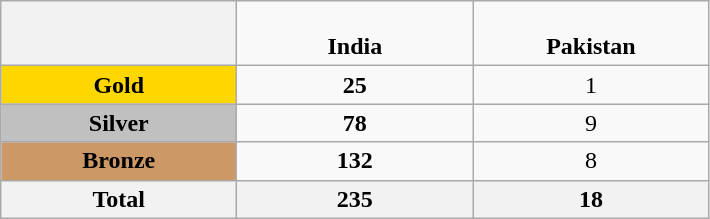<table class="wikitable" style="text-align:center">
<tr>
<th style="width:150px;"></th>
<td style="width:150px;" style="background-color:#0044AA"><span><br><strong>India</strong></span></td>
<td style="width:150px;"style="background-color:green"><span><br><strong>Pakistan</strong></span></td>
</tr>
<tr>
<td style="background:gold"><strong>Gold</strong></td>
<td><strong>25</strong></td>
<td>1</td>
</tr>
<tr>
<td style="background:silver"><strong>Silver</strong></td>
<td><strong>78</strong></td>
<td>9</td>
</tr>
<tr>
<td style="background:#cc9966"><strong>Bronze</strong></td>
<td><strong>132</strong></td>
<td>8</td>
</tr>
<tr>
<th>Total</th>
<th><strong>235</strong></th>
<th>18</th>
</tr>
</table>
